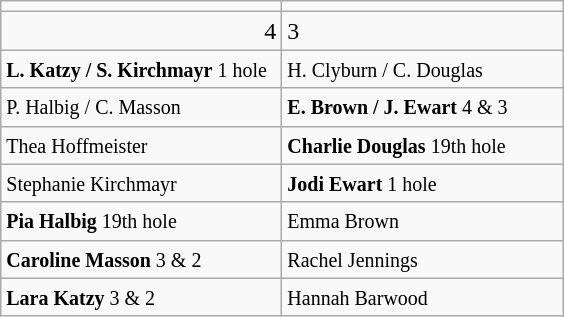<table class="wikitable">
<tr>
<td align="center" width="180"></td>
<td align="center" width="180"></td>
</tr>
<tr>
<td align="right">4</td>
<td>3</td>
</tr>
<tr>
<td><small><strong>L. Katzy / S. Kirchmayr</strong> 1 hole</small></td>
<td><small>H. Clyburn / C. Douglas</small></td>
</tr>
<tr>
<td><small>P. Halbig / C. Masson</small></td>
<td><small><strong>E. Brown / J. Ewart</strong> 4 & 3</small></td>
</tr>
<tr>
<td><small>Thea Hoffmeister</small></td>
<td><small><strong>Charlie Douglas</strong> 19th hole</small></td>
</tr>
<tr>
<td><small>Stephanie Kirchmayr</small></td>
<td><small><strong>Jodi Ewart</strong> 1 hole</small></td>
</tr>
<tr>
<td><small><strong>Pia Halbig</strong> 19th hole</small></td>
<td><small>Emma Brown</small></td>
</tr>
<tr>
<td><small><strong>Caroline Masson</strong> 3 & 2</small></td>
<td><small>Rachel Jennings</small></td>
</tr>
<tr>
<td><small><strong>Lara Katzy</strong> 3 & 2</small></td>
<td><small>Hannah Barwood</small></td>
</tr>
</table>
